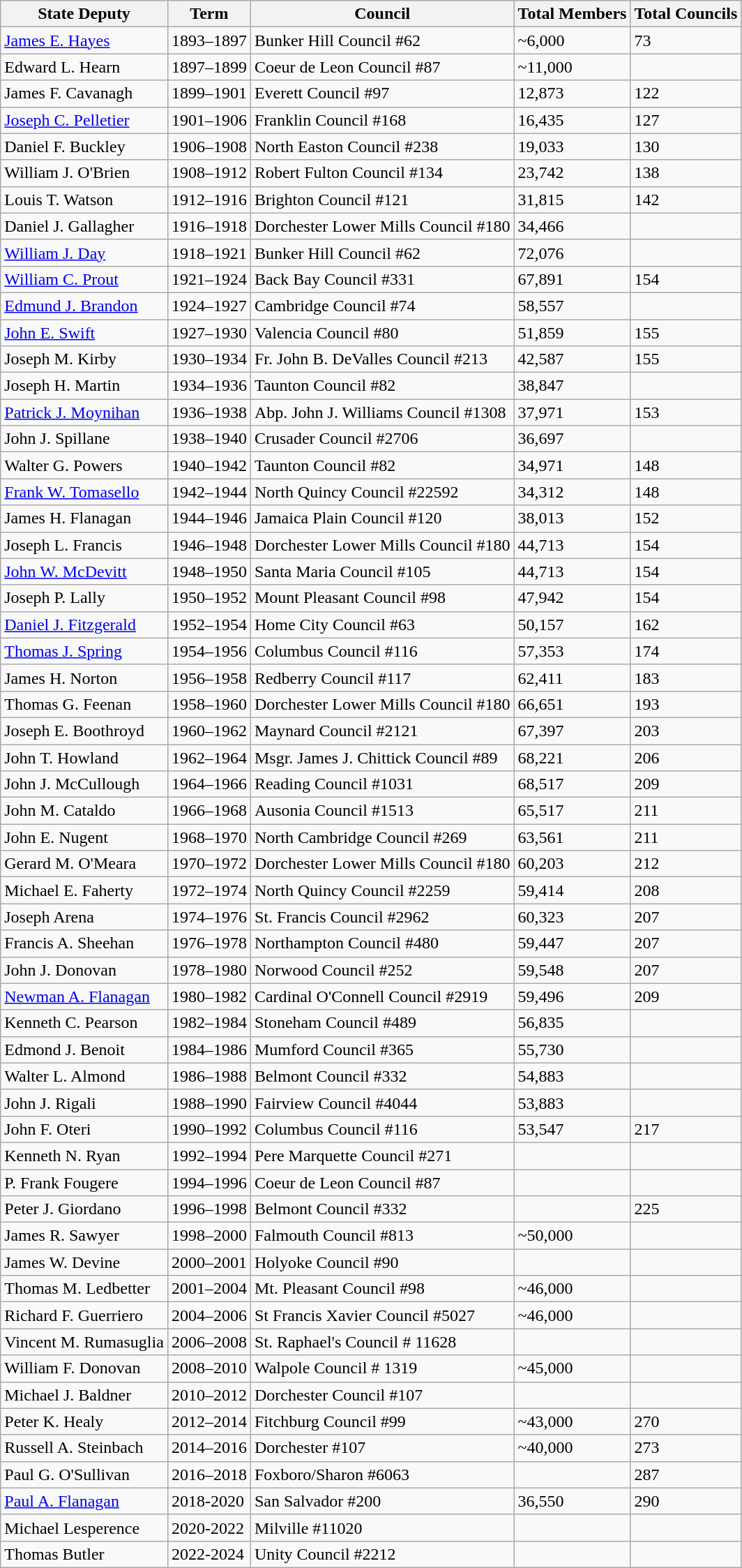<table class="wikitable collapsible sortable">
<tr>
<th>State Deputy</th>
<th>Term</th>
<th>Council</th>
<th>Total Members</th>
<th>Total Councils</th>
</tr>
<tr>
<td><a href='#'>James E. Hayes</a></td>
<td>1893–1897</td>
<td>Bunker Hill Council #62</td>
<td>~6,000</td>
<td>73</td>
</tr>
<tr>
<td>Edward L. Hearn</td>
<td>1897–1899</td>
<td>Coeur de Leon Council #87</td>
<td>~11,000</td>
<td></td>
</tr>
<tr>
<td>James F. Cavanagh</td>
<td>1899–1901</td>
<td>Everett Council #97</td>
<td>12,873</td>
<td>122 </td>
</tr>
<tr>
<td><a href='#'>Joseph C. Pelletier</a></td>
<td>1901–1906</td>
<td>Franklin Council #168</td>
<td>16,435</td>
<td>127</td>
</tr>
<tr>
<td>Daniel F. Buckley</td>
<td>1906–1908</td>
<td>North Easton Council #238</td>
<td>19,033</td>
<td>130</td>
</tr>
<tr>
<td>William J. O'Brien</td>
<td>1908–1912</td>
<td>Robert Fulton Council #134</td>
<td>23,742</td>
<td>138</td>
</tr>
<tr>
<td>Louis T. Watson</td>
<td>1912–1916</td>
<td>Brighton Council #121</td>
<td>31,815</td>
<td>142</td>
</tr>
<tr>
<td>Daniel J. Gallagher</td>
<td>1916–1918</td>
<td>Dorchester Lower Mills Council #180</td>
<td>34,466</td>
<td></td>
</tr>
<tr>
<td><a href='#'>William J. Day</a></td>
<td>1918–1921</td>
<td>Bunker Hill Council #62</td>
<td>72,076</td>
<td></td>
</tr>
<tr>
<td><a href='#'>William C. Prout</a></td>
<td>1921–1924</td>
<td>Back Bay Council #331</td>
<td>67,891</td>
<td>154</td>
</tr>
<tr>
<td><a href='#'>Edmund J. Brandon</a></td>
<td>1924–1927</td>
<td>Cambridge Council #74</td>
<td>58,557</td>
<td></td>
</tr>
<tr>
<td><a href='#'>John E. Swift</a></td>
<td>1927–1930</td>
<td>Valencia Council #80</td>
<td>51,859 </td>
<td>155</td>
</tr>
<tr>
<td>Joseph M. Kirby</td>
<td>1930–1934</td>
<td>Fr. John B. DeValles Council #213</td>
<td>42,587</td>
<td>155</td>
</tr>
<tr>
<td>Joseph H. Martin</td>
<td>1934–1936</td>
<td>Taunton Council #82</td>
<td>38,847</td>
<td></td>
</tr>
<tr>
<td><a href='#'>Patrick J. Moynihan</a></td>
<td>1936–1938</td>
<td>Abp. John J. Williams Council #1308</td>
<td>37,971</td>
<td>153</td>
</tr>
<tr>
<td>John J. Spillane</td>
<td>1938–1940</td>
<td>Crusader Council #2706</td>
<td>36,697</td>
<td></td>
</tr>
<tr>
<td>Walter G. Powers</td>
<td>1940–1942</td>
<td>Taunton Council #82</td>
<td>34,971</td>
<td>148</td>
</tr>
<tr>
<td><a href='#'>Frank W. Tomasello</a></td>
<td>1942–1944</td>
<td>North Quincy Council #22592</td>
<td>34,312</td>
<td>148</td>
</tr>
<tr>
<td>James H. Flanagan</td>
<td>1944–1946</td>
<td>Jamaica Plain Council #120</td>
<td>38,013</td>
<td>152</td>
</tr>
<tr>
<td>Joseph L. Francis</td>
<td>1946–1948</td>
<td>Dorchester Lower Mills Council #180</td>
<td>44,713</td>
<td>154</td>
</tr>
<tr>
<td><a href='#'>John W. McDevitt</a></td>
<td>1948–1950</td>
<td>Santa Maria Council #105</td>
<td>44,713</td>
<td>154</td>
</tr>
<tr>
<td>Joseph P. Lally</td>
<td>1950–1952</td>
<td>Mount Pleasant Council #98</td>
<td>47,942</td>
<td>154</td>
</tr>
<tr>
<td><a href='#'>Daniel J. Fitzgerald</a></td>
<td>1952–1954</td>
<td>Home City Council #63</td>
<td>50,157</td>
<td>162</td>
</tr>
<tr>
<td><a href='#'>Thomas J. Spring</a></td>
<td>1954–1956</td>
<td>Columbus Council #116</td>
<td>57,353</td>
<td>174</td>
</tr>
<tr>
<td>James H. Norton</td>
<td>1956–1958</td>
<td>Redberry Council #117</td>
<td>62,411</td>
<td>183</td>
</tr>
<tr>
<td>Thomas G. Feenan</td>
<td>1958–1960</td>
<td>Dorchester Lower Mills Council #180</td>
<td>66,651</td>
<td>193</td>
</tr>
<tr>
<td>Joseph E. Boothroyd</td>
<td>1960–1962</td>
<td>Maynard Council #2121</td>
<td>67,397</td>
<td>203</td>
</tr>
<tr>
<td>John T. Howland</td>
<td>1962–1964</td>
<td>Msgr. James J. Chittick Council #89</td>
<td>68,221</td>
<td>206</td>
</tr>
<tr>
<td>John J. McCullough</td>
<td>1964–1966</td>
<td>Reading Council #1031</td>
<td>68,517</td>
<td>209</td>
</tr>
<tr>
<td>John M. Cataldo</td>
<td>1966–1968</td>
<td>Ausonia Council #1513</td>
<td>65,517</td>
<td>211</td>
</tr>
<tr>
<td>John E. Nugent</td>
<td>1968–1970</td>
<td>North Cambridge Council #269</td>
<td>63,561 </td>
<td>211</td>
</tr>
<tr>
<td>Gerard M. O'Meara</td>
<td>1970–1972</td>
<td>Dorchester Lower Mills Council #180</td>
<td>60,203</td>
<td>212</td>
</tr>
<tr>
<td>Michael E. Faherty</td>
<td>1972–1974</td>
<td>North Quincy Council #2259</td>
<td>59,414</td>
<td>208</td>
</tr>
<tr>
<td>Joseph Arena</td>
<td>1974–1976</td>
<td>St. Francis Council #2962</td>
<td>60,323 </td>
<td>207</td>
</tr>
<tr>
<td>Francis A. Sheehan</td>
<td>1976–1978</td>
<td>Northampton Council #480</td>
<td>59,447</td>
<td>207</td>
</tr>
<tr>
<td>John J. Donovan</td>
<td>1978–1980</td>
<td>Norwood Council #252</td>
<td>59,548</td>
<td>207</td>
</tr>
<tr>
<td><a href='#'>Newman A. Flanagan</a></td>
<td>1980–1982</td>
<td>Cardinal O'Connell Council #2919</td>
<td>59,496</td>
<td>209</td>
</tr>
<tr>
<td>Kenneth C. Pearson</td>
<td>1982–1984</td>
<td>Stoneham Council #489</td>
<td>56,835</td>
<td></td>
</tr>
<tr>
<td>Edmond J. Benoit</td>
<td>1984–1986</td>
<td>Mumford Council #365</td>
<td>55,730</td>
<td></td>
</tr>
<tr>
<td>Walter L. Almond</td>
<td>1986–1988</td>
<td>Belmont Council #332</td>
<td>54,883</td>
<td></td>
</tr>
<tr>
<td>John J. Rigali</td>
<td>1988–1990</td>
<td>Fairview Council #4044</td>
<td>53,883</td>
<td></td>
</tr>
<tr>
<td>John F. Oteri</td>
<td>1990–1992</td>
<td>Columbus Council #116</td>
<td>53,547</td>
<td>217</td>
</tr>
<tr>
<td>Kenneth N. Ryan</td>
<td>1992–1994</td>
<td>Pere Marquette Council #271</td>
<td></td>
<td></td>
</tr>
<tr>
<td>P. Frank Fougere</td>
<td>1994–1996</td>
<td>Coeur de Leon Council #87</td>
<td></td>
<td></td>
</tr>
<tr>
<td>Peter J. Giordano</td>
<td>1996–1998</td>
<td>Belmont Council #332</td>
<td></td>
<td>225</td>
</tr>
<tr>
<td>James R. Sawyer</td>
<td>1998–2000</td>
<td>Falmouth Council #813</td>
<td>~50,000</td>
<td></td>
</tr>
<tr>
<td>James W. Devine</td>
<td>2000–2001</td>
<td>Holyoke Council #90</td>
<td></td>
<td></td>
</tr>
<tr>
<td>Thomas M. Ledbetter</td>
<td>2001–2004</td>
<td>Mt. Pleasant Council #98</td>
<td>~46,000</td>
<td></td>
</tr>
<tr>
<td>Richard F. Guerriero</td>
<td>2004–2006</td>
<td>St Francis Xavier Council #5027</td>
<td>~46,000</td>
<td></td>
</tr>
<tr>
<td>Vincent M. Rumasuglia</td>
<td>2006–2008</td>
<td>St. Raphael's Council # 11628</td>
<td></td>
<td></td>
</tr>
<tr>
<td>William F. Donovan</td>
<td>2008–2010</td>
<td>Walpole Council # 1319</td>
<td>~45,000</td>
<td></td>
</tr>
<tr>
<td>Michael J. Baldner</td>
<td>2010–2012</td>
<td>Dorchester Council #107</td>
<td></td>
<td></td>
</tr>
<tr>
<td>Peter K. Healy</td>
<td>2012–2014</td>
<td>Fitchburg Council #99</td>
<td>~43,000</td>
<td>270</td>
</tr>
<tr>
<td>Russell A. Steinbach</td>
<td>2014–2016</td>
<td>Dorchester #107</td>
<td>~40,000</td>
<td>273</td>
</tr>
<tr>
<td>Paul G. O'Sullivan</td>
<td>2016–2018</td>
<td>Foxboro/Sharon #6063</td>
<td></td>
<td>287</td>
</tr>
<tr>
<td><a href='#'>Paul A. Flanagan</a></td>
<td>2018-2020</td>
<td>San Salvador #200</td>
<td>36,550</td>
<td>290</td>
</tr>
<tr>
<td>Michael Lesperence</td>
<td>2020-2022</td>
<td>Milville #11020</td>
<td></td>
<td></td>
</tr>
<tr>
<td>Thomas Butler</td>
<td>2022-2024</td>
<td>Unity Council #2212</td>
<td></td>
<td></td>
</tr>
</table>
